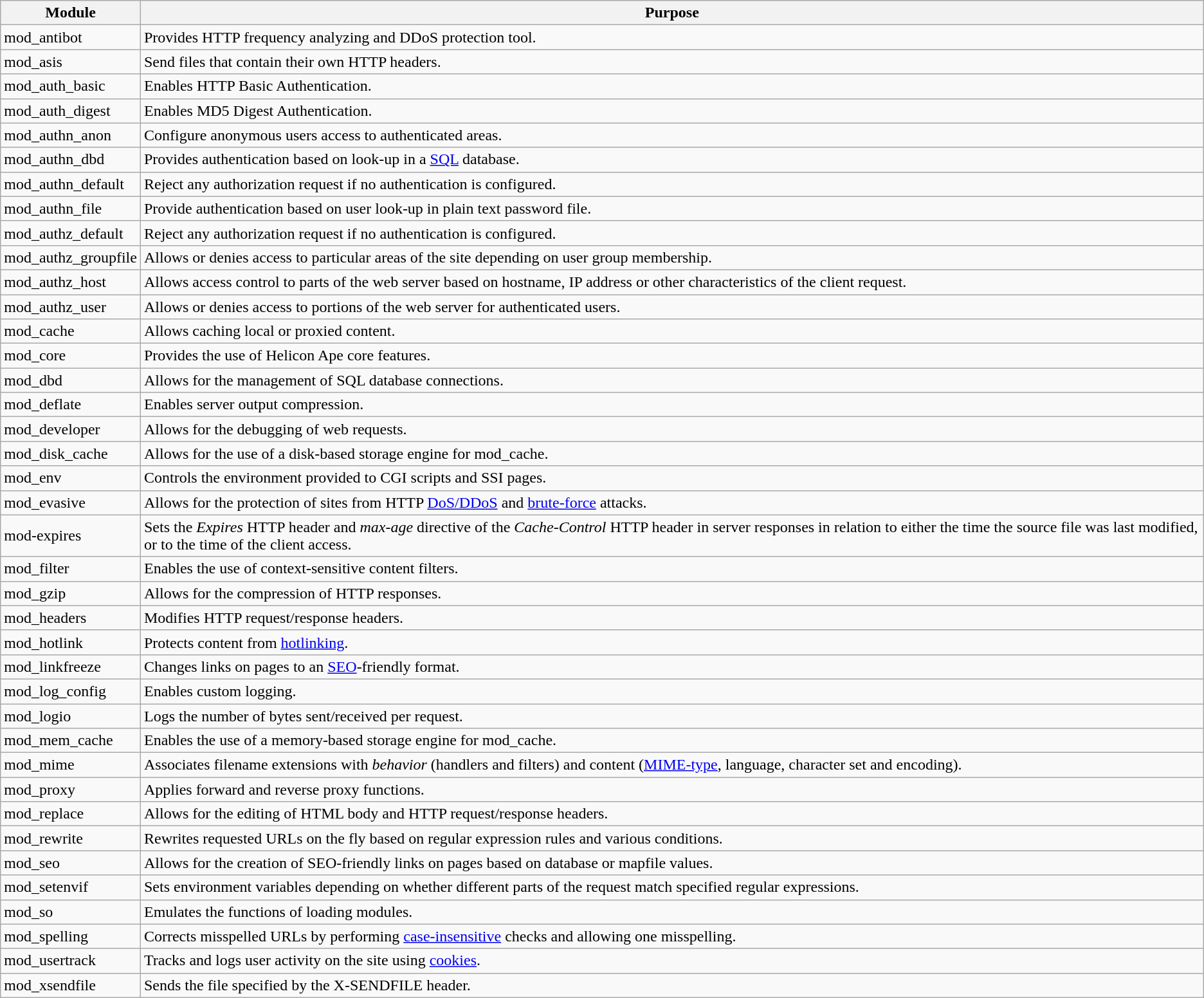<table class="wikitable">
<tr>
<th>Module</th>
<th>Purpose</th>
</tr>
<tr>
<td>mod_antibot</td>
<td>Provides HTTP frequency analyzing and DDoS protection tool.</td>
</tr>
<tr>
<td>mod_asis</td>
<td>Send files that contain their own HTTP headers.</td>
</tr>
<tr>
<td>mod_auth_basic</td>
<td>Enables HTTP Basic Authentication.</td>
</tr>
<tr>
<td>mod_auth_digest</td>
<td>Enables MD5 Digest Authentication.</td>
</tr>
<tr>
<td>mod_authn_anon</td>
<td>Configure anonymous users access to authenticated areas.</td>
</tr>
<tr>
<td>mod_authn_dbd</td>
<td>Provides authentication based on look-up in a <a href='#'>SQL</a> database.</td>
</tr>
<tr>
<td>mod_authn_default</td>
<td>Reject any authorization request if no authentication is configured.</td>
</tr>
<tr>
<td>mod_authn_file</td>
<td>Provide authentication based on user look-up in plain text password file.</td>
</tr>
<tr>
<td>mod_authz_default</td>
<td>Reject any authorization request if no authentication is configured.</td>
</tr>
<tr>
<td>mod_authz_groupfile</td>
<td>Allows or denies access to particular areas of the site depending on user group membership.</td>
</tr>
<tr>
<td>mod_authz_host</td>
<td>Allows access control to parts of the web server based on hostname, IP address or other characteristics of the client request.</td>
</tr>
<tr>
<td>mod_authz_user</td>
<td>Allows or denies access to portions of the web server for authenticated users.</td>
</tr>
<tr>
<td>mod_cache</td>
<td>Allows caching local or proxied content.</td>
</tr>
<tr>
<td>mod_core</td>
<td>Provides the use of Helicon Ape core features.</td>
</tr>
<tr>
<td>mod_dbd</td>
<td>Allows for the management of SQL database connections.</td>
</tr>
<tr>
<td>mod_deflate</td>
<td>Enables server output compression.</td>
</tr>
<tr>
<td>mod_developer</td>
<td>Allows for the debugging of web requests.</td>
</tr>
<tr>
<td>mod_disk_cache</td>
<td>Allows for the use of a disk-based storage engine for mod_cache.</td>
</tr>
<tr>
<td>mod_env</td>
<td>Controls the environment provided to CGI scripts and SSI pages.</td>
</tr>
<tr>
<td>mod_evasive</td>
<td>Allows for the protection of sites from HTTP <a href='#'>DoS/DDoS</a> and <a href='#'>brute-force</a> attacks.</td>
</tr>
<tr>
<td>mod-expires</td>
<td>Sets the <em>Expires</em> HTTP header and <em>max-age</em> directive of the <em>Cache-Control</em> HTTP header in server responses in relation to either the time the source file was last modified, or to the time of the client access.</td>
</tr>
<tr>
<td>mod_filter</td>
<td>Enables the use of context-sensitive content filters.</td>
</tr>
<tr>
<td>mod_gzip</td>
<td>Allows for the compression of HTTP responses.</td>
</tr>
<tr>
<td>mod_headers</td>
<td>Modifies HTTP request/response headers.</td>
</tr>
<tr>
<td>mod_hotlink</td>
<td>Protects content from <a href='#'>hotlinking</a>.</td>
</tr>
<tr>
<td>mod_linkfreeze</td>
<td>Changes links on pages to an <a href='#'>SEO</a>-friendly format.</td>
</tr>
<tr>
<td>mod_log_config</td>
<td>Enables custom logging.</td>
</tr>
<tr>
<td>mod_logio</td>
<td>Logs the number of bytes sent/received per request.</td>
</tr>
<tr>
<td>mod_mem_cache</td>
<td>Enables the use of a memory-based storage engine for mod_cache.</td>
</tr>
<tr>
<td>mod_mime</td>
<td>Associates filename extensions with <em>behavior</em> (handlers and filters) and content (<a href='#'>MIME-type</a>, language, character set and encoding).</td>
</tr>
<tr>
<td>mod_proxy</td>
<td>Applies forward and reverse proxy functions.</td>
</tr>
<tr>
<td>mod_replace</td>
<td>Allows for the editing of HTML body and HTTP request/response headers.</td>
</tr>
<tr>
<td>mod_rewrite</td>
<td>Rewrites requested URLs on the fly based on regular expression rules and various conditions.</td>
</tr>
<tr>
<td>mod_seo</td>
<td>Allows for the creation of SEO-friendly links on pages based on database or mapfile values.</td>
</tr>
<tr>
<td>mod_setenvif</td>
<td>Sets environment variables depending on whether different parts of the request match specified regular expressions.</td>
</tr>
<tr>
<td>mod_so</td>
<td>Emulates the functions of loading modules.</td>
</tr>
<tr>
<td>mod_spelling</td>
<td>Corrects misspelled URLs by performing <a href='#'>case-insensitive</a> checks and allowing one misspelling.</td>
</tr>
<tr>
<td>mod_usertrack</td>
<td>Tracks and logs user activity on the site using <a href='#'>cookies</a>.</td>
</tr>
<tr>
<td>mod_xsendfile</td>
<td>Sends the file specified by the X-SENDFILE header.</td>
</tr>
</table>
